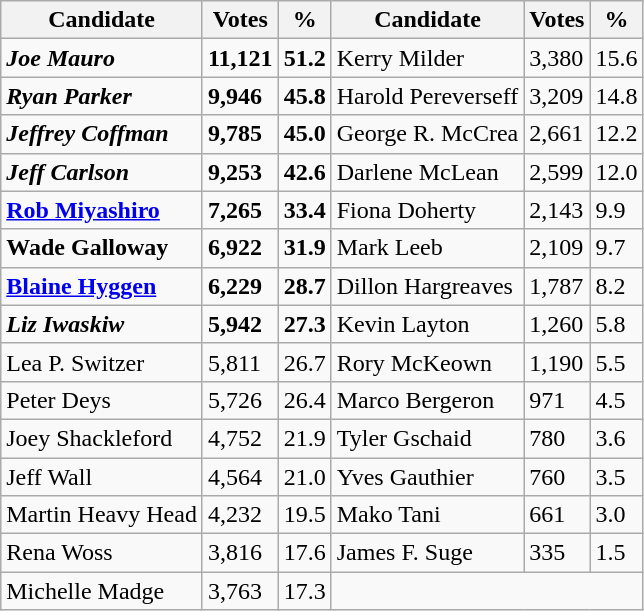<table class="wikitable">
<tr>
<th>Candidate</th>
<th>Votes</th>
<th>%</th>
<th>Candidate</th>
<th>Votes</th>
<th>%</th>
</tr>
<tr>
<td><strong><em>Joe Mauro</em></strong></td>
<td><strong>11,121</strong></td>
<td><strong>51.2</strong></td>
<td>Kerry Milder</td>
<td>3,380</td>
<td>15.6</td>
</tr>
<tr>
<td><strong><em>Ryan Parker</em></strong></td>
<td><strong>9,946</strong></td>
<td><strong>45.8</strong></td>
<td>Harold Pereverseff</td>
<td>3,209</td>
<td>14.8</td>
</tr>
<tr>
<td><strong><em>Jeffrey Coffman</em></strong></td>
<td><strong>9,785</strong></td>
<td><strong>45.0</strong></td>
<td>George R. McCrea</td>
<td>2,661</td>
<td>12.2</td>
</tr>
<tr>
<td><strong><em>Jeff Carlson</em></strong></td>
<td><strong>9,253</strong></td>
<td><strong>42.6</strong></td>
<td>Darlene McLean</td>
<td>2,599</td>
<td>12.0</td>
</tr>
<tr>
<td><strong><a href='#'>Rob Miyashiro</a></strong></td>
<td><strong>7,265</strong></td>
<td><strong>33.4</strong></td>
<td>Fiona Doherty</td>
<td>2,143</td>
<td>9.9</td>
</tr>
<tr>
<td><strong>Wade Galloway</strong></td>
<td><strong>6,922</strong></td>
<td><strong>31.9</strong></td>
<td>Mark Leeb</td>
<td>2,109</td>
<td>9.7</td>
</tr>
<tr>
<td><strong><a href='#'>Blaine Hyggen</a></strong></td>
<td><strong>6,229</strong></td>
<td><strong>28.7</strong></td>
<td>Dillon Hargreaves</td>
<td>1,787</td>
<td>8.2</td>
</tr>
<tr>
<td><strong><em>Liz Iwaskiw</em></strong></td>
<td><strong>5,942</strong></td>
<td><strong>27.3</strong></td>
<td>Kevin Layton</td>
<td>1,260</td>
<td>5.8</td>
</tr>
<tr>
<td>Lea P. Switzer</td>
<td>5,811</td>
<td>26.7</td>
<td>Rory McKeown</td>
<td>1,190</td>
<td>5.5</td>
</tr>
<tr>
<td>Peter Deys</td>
<td>5,726</td>
<td>26.4</td>
<td>Marco Bergeron</td>
<td>971</td>
<td>4.5</td>
</tr>
<tr>
<td>Joey Shackleford</td>
<td>4,752</td>
<td>21.9</td>
<td>Tyler Gschaid</td>
<td>780</td>
<td>3.6</td>
</tr>
<tr>
<td>Jeff Wall</td>
<td>4,564</td>
<td>21.0</td>
<td>Yves Gauthier</td>
<td>760</td>
<td>3.5</td>
</tr>
<tr>
<td>Martin Heavy Head</td>
<td>4,232</td>
<td>19.5</td>
<td>Mako Tani</td>
<td>661</td>
<td>3.0</td>
</tr>
<tr>
<td>Rena Woss</td>
<td>3,816</td>
<td>17.6</td>
<td>James F. Suge</td>
<td>335</td>
<td>1.5</td>
</tr>
<tr>
<td>Michelle Madge</td>
<td>3,763</td>
<td>17.3</td>
</tr>
</table>
